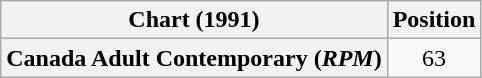<table class="wikitable plainrowheaders" style="text-align:center">
<tr>
<th>Chart (1991)</th>
<th>Position</th>
</tr>
<tr>
<th scope="row">Canada Adult Contemporary (<em>RPM</em>)</th>
<td>63</td>
</tr>
</table>
